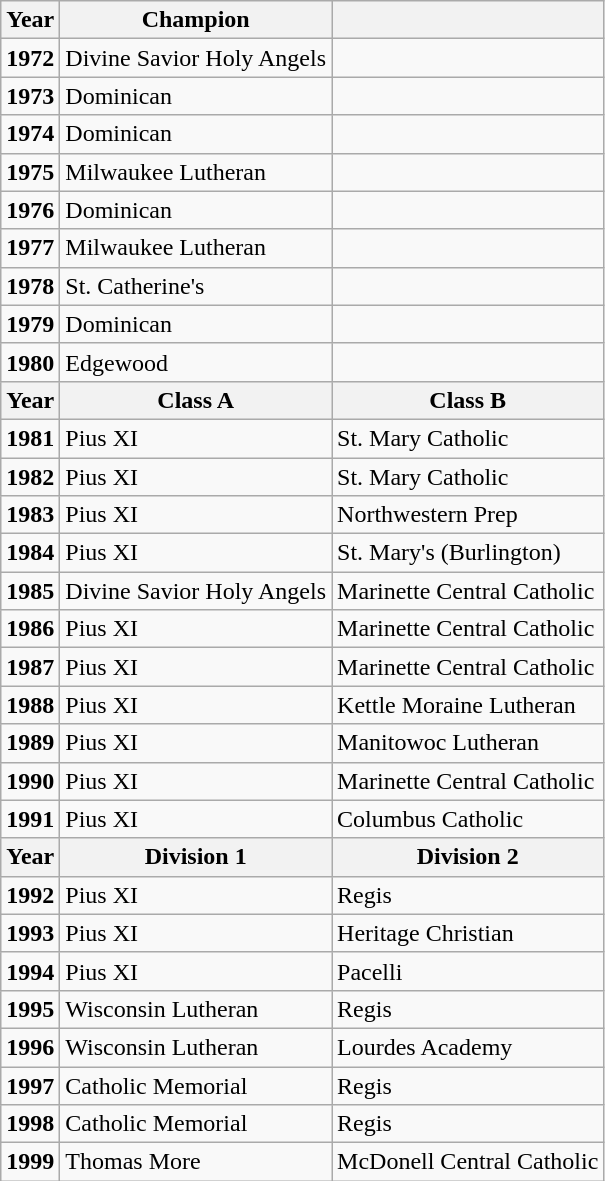<table class="wikitable mw-collapsible mw-collapsed">
<tr>
<th>Year</th>
<th>Champion</th>
<th></th>
</tr>
<tr>
<td><strong>1972</strong></td>
<td>Divine Savior Holy Angels</td>
<td></td>
</tr>
<tr>
<td><strong>1973</strong></td>
<td>Dominican</td>
<td></td>
</tr>
<tr>
<td><strong>1974</strong></td>
<td>Dominican</td>
<td></td>
</tr>
<tr>
<td><strong>1975</strong></td>
<td>Milwaukee Lutheran</td>
<td></td>
</tr>
<tr>
<td><strong>1976</strong></td>
<td>Dominican</td>
<td></td>
</tr>
<tr>
<td><strong>1977</strong></td>
<td>Milwaukee Lutheran</td>
<td></td>
</tr>
<tr>
<td><strong>1978</strong></td>
<td>St. Catherine's</td>
<td></td>
</tr>
<tr>
<td><strong>1979</strong></td>
<td>Dominican</td>
<td></td>
</tr>
<tr>
<td><strong>1980</strong></td>
<td>Edgewood</td>
<td></td>
</tr>
<tr>
<th>Year</th>
<th>Class A</th>
<th>Class B</th>
</tr>
<tr>
<td><strong>1981</strong></td>
<td>Pius XI</td>
<td>St. Mary Catholic</td>
</tr>
<tr>
<td><strong>1982</strong></td>
<td>Pius XI</td>
<td>St. Mary Catholic</td>
</tr>
<tr>
<td><strong>1983</strong></td>
<td>Pius XI</td>
<td>Northwestern Prep</td>
</tr>
<tr>
<td><strong>1984</strong></td>
<td>Pius XI</td>
<td>St. Mary's (Burlington)</td>
</tr>
<tr>
<td><strong>1985</strong></td>
<td>Divine Savior Holy Angels</td>
<td>Marinette Central Catholic</td>
</tr>
<tr>
<td><strong>1986</strong></td>
<td>Pius XI</td>
<td>Marinette Central Catholic</td>
</tr>
<tr>
<td><strong>1987</strong></td>
<td>Pius XI</td>
<td>Marinette Central Catholic</td>
</tr>
<tr>
<td><strong>1988</strong></td>
<td>Pius XI</td>
<td>Kettle Moraine Lutheran</td>
</tr>
<tr>
<td><strong>1989</strong></td>
<td>Pius XI</td>
<td>Manitowoc Lutheran</td>
</tr>
<tr>
<td><strong>1990</strong></td>
<td>Pius XI</td>
<td>Marinette Central Catholic</td>
</tr>
<tr>
<td><strong>1991</strong></td>
<td>Pius XI</td>
<td>Columbus Catholic</td>
</tr>
<tr>
<th>Year</th>
<th>Division 1</th>
<th>Division 2</th>
</tr>
<tr>
<td><strong>1992</strong></td>
<td>Pius XI</td>
<td>Regis</td>
</tr>
<tr>
<td><strong>1993</strong></td>
<td>Pius XI</td>
<td>Heritage Christian</td>
</tr>
<tr>
<td><strong>1994</strong></td>
<td>Pius XI</td>
<td>Pacelli</td>
</tr>
<tr>
<td><strong>1995</strong></td>
<td>Wisconsin Lutheran</td>
<td>Regis</td>
</tr>
<tr>
<td><strong>1996</strong></td>
<td>Wisconsin Lutheran</td>
<td>Lourdes Academy</td>
</tr>
<tr>
<td><strong>1997</strong></td>
<td>Catholic Memorial</td>
<td>Regis</td>
</tr>
<tr>
<td><strong>1998</strong></td>
<td>Catholic Memorial</td>
<td>Regis</td>
</tr>
<tr>
<td><strong>1999</strong></td>
<td>Thomas More</td>
<td>McDonell Central Catholic</td>
</tr>
</table>
